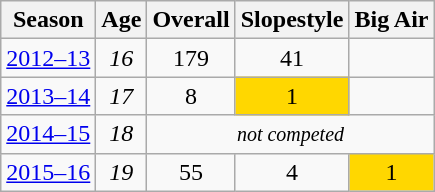<table class=wikitable style="text-align:center">
<tr>
<th>Season</th>
<th>Age</th>
<th>Overall</th>
<th>Slopestyle</th>
<th>Big Air</th>
</tr>
<tr>
<td><a href='#'>2012–13</a></td>
<td><em>16</em></td>
<td>179</td>
<td>41</td>
<td></td>
</tr>
<tr>
<td><a href='#'>2013–14</a></td>
<td><em>17</em></td>
<td>8</td>
<td bgcolor="gold">1</td>
<td></td>
</tr>
<tr>
<td><a href='#'>2014–15</a></td>
<td><em>18</em></td>
<td colspan=3><small><em>not competed</em></small></td>
</tr>
<tr>
<td><a href='#'>2015–16</a></td>
<td><em>19</em></td>
<td>55</td>
<td>4</td>
<td bgcolor="gold">1</td>
</tr>
</table>
